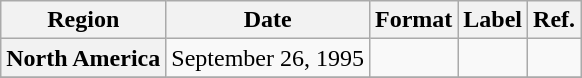<table class="wikitable plainrowheaders">
<tr>
<th scope="col">Region</th>
<th scope="col">Date</th>
<th scope="col">Format</th>
<th scope="col">Label</th>
<th scope="col">Ref.</th>
</tr>
<tr>
<th scope="row">North America</th>
<td>September 26, 1995</td>
<td></td>
<td></td>
<td></td>
</tr>
<tr>
</tr>
</table>
